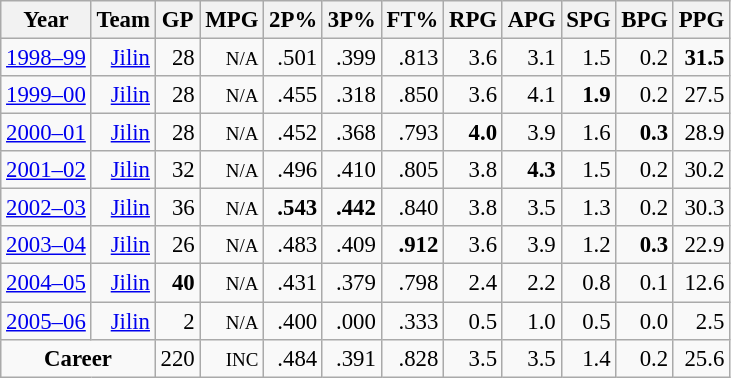<table class="wikitable sortable" style="font-size:95%; text-align:right">
<tr>
<th>Year</th>
<th>Team</th>
<th>GP</th>
<th>MPG</th>
<th>2P%</th>
<th>3P%</th>
<th>FT%</th>
<th>RPG</th>
<th>APG</th>
<th>SPG</th>
<th>BPG</th>
<th>PPG</th>
</tr>
<tr>
<td><a href='#'>1998–99</a></td>
<td><a href='#'>Jilin</a></td>
<td>28</td>
<td><small>N/A</small></td>
<td>.501</td>
<td>.399</td>
<td>.813</td>
<td>3.6</td>
<td>3.1</td>
<td>1.5</td>
<td>0.2</td>
<td><strong>31.5</strong></td>
</tr>
<tr>
<td><a href='#'>1999–00</a></td>
<td><a href='#'>Jilin</a></td>
<td>28</td>
<td><small>N/A</small></td>
<td>.455</td>
<td>.318</td>
<td>.850</td>
<td>3.6</td>
<td>4.1</td>
<td><strong>1.9</strong></td>
<td>0.2</td>
<td>27.5</td>
</tr>
<tr>
<td><a href='#'>2000–01</a></td>
<td><a href='#'>Jilin</a></td>
<td>28</td>
<td><small>N/A</small></td>
<td>.452</td>
<td>.368</td>
<td>.793</td>
<td><strong>4.0</strong></td>
<td>3.9</td>
<td>1.6</td>
<td><strong>0.3</strong></td>
<td>28.9</td>
</tr>
<tr>
<td><a href='#'>2001–02</a></td>
<td><a href='#'>Jilin</a></td>
<td>32</td>
<td><small>N/A</small></td>
<td>.496</td>
<td>.410</td>
<td>.805</td>
<td>3.8</td>
<td><strong>4.3</strong></td>
<td>1.5</td>
<td>0.2</td>
<td>30.2</td>
</tr>
<tr>
<td><a href='#'>2002–03</a></td>
<td><a href='#'>Jilin</a></td>
<td>36</td>
<td><small>N/A</small></td>
<td><strong>.543</strong></td>
<td><strong>.442</strong></td>
<td>.840</td>
<td>3.8</td>
<td>3.5</td>
<td>1.3</td>
<td>0.2</td>
<td>30.3</td>
</tr>
<tr>
<td><a href='#'>2003–04</a></td>
<td><a href='#'>Jilin</a></td>
<td>26</td>
<td><small>N/A</small></td>
<td>.483</td>
<td>.409</td>
<td><strong>.912</strong></td>
<td>3.6</td>
<td>3.9</td>
<td>1.2</td>
<td><strong>0.3</strong></td>
<td>22.9</td>
</tr>
<tr>
<td><a href='#'>2004–05</a></td>
<td><a href='#'>Jilin</a></td>
<td><strong>40</strong></td>
<td><small>N/A</small></td>
<td>.431</td>
<td>.379</td>
<td>.798</td>
<td>2.4</td>
<td>2.2</td>
<td>0.8</td>
<td>0.1</td>
<td>12.6</td>
</tr>
<tr>
<td><a href='#'>2005–06</a></td>
<td><a href='#'>Jilin</a></td>
<td>2</td>
<td><small>N/A</small></td>
<td>.400</td>
<td>.000</td>
<td>.333</td>
<td>0.5</td>
<td>1.0</td>
<td>0.5</td>
<td>0.0</td>
<td>2.5</td>
</tr>
<tr>
<td colspan="2" align=center><strong>Career</strong></td>
<td>220</td>
<td><small>INC</small></td>
<td>.484</td>
<td>.391</td>
<td>.828</td>
<td>3.5</td>
<td>3.5</td>
<td>1.4</td>
<td>0.2</td>
<td>25.6</td>
</tr>
</table>
